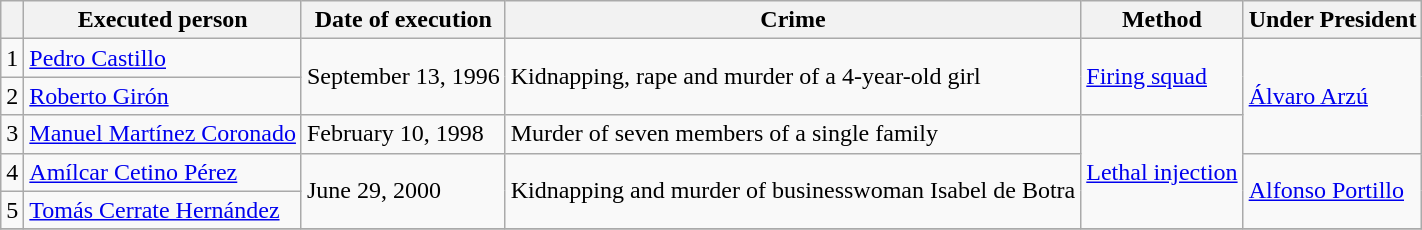<table class="wikitable">
<tr>
<th></th>
<th>Executed person</th>
<th>Date of execution</th>
<th>Crime</th>
<th>Method</th>
<th>Under President</th>
</tr>
<tr>
<td>1</td>
<td><a href='#'>Pedro Castillo</a></td>
<td rowspan="2">September 13, 1996</td>
<td rowspan="2">Kidnapping, rape and murder of a 4-year-old girl</td>
<td rowspan="2"><a href='#'>Firing squad</a></td>
<td rowspan="3"><a href='#'>Álvaro Arzú</a></td>
</tr>
<tr --->
<td>2</td>
<td><a href='#'>Roberto Girón</a></td>
</tr>
<tr --->
<td>3</td>
<td><a href='#'>Manuel Martínez Coronado</a></td>
<td>February 10, 1998</td>
<td>Murder of seven members of a single family</td>
<td rowspan="3"><a href='#'>Lethal injection</a></td>
</tr>
<tr --->
<td>4</td>
<td><a href='#'>Amílcar Cetino Pérez</a></td>
<td rowspan="2">June 29, 2000</td>
<td rowspan="2">Kidnapping and murder of businesswoman Isabel de Botra</td>
<td rowspan="2"><a href='#'>Alfonso Portillo</a></td>
</tr>
<tr --->
<td>5</td>
<td><a href='#'>Tomás Cerrate Hernández</a></td>
</tr>
<tr --->
</tr>
</table>
